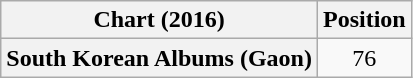<table class="wikitable plainrowheaders">
<tr>
<th scope="col">Chart (2016)</th>
<th scope="col">Position</th>
</tr>
<tr>
<th scope="row">South Korean Albums (Gaon)</th>
<td style="text-align:center">76</td>
</tr>
</table>
